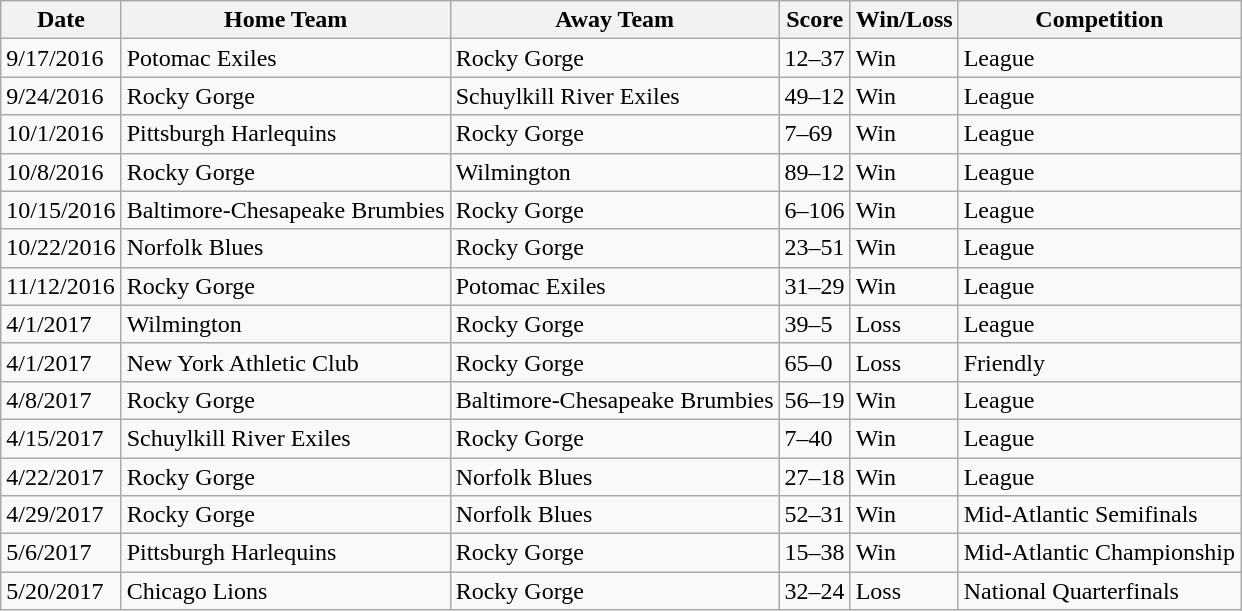<table class="wikitable">
<tr>
<th>Date</th>
<th>Home Team</th>
<th>Away Team</th>
<th>Score</th>
<th>Win/Loss</th>
<th>Competition</th>
</tr>
<tr>
<td>9/17/2016</td>
<td>Potomac Exiles</td>
<td>Rocky Gorge</td>
<td>12–37</td>
<td>Win</td>
<td>League</td>
</tr>
<tr>
<td>9/24/2016</td>
<td>Rocky Gorge</td>
<td>Schuylkill River Exiles</td>
<td>49–12</td>
<td>Win</td>
<td>League</td>
</tr>
<tr>
<td>10/1/2016</td>
<td>Pittsburgh Harlequins</td>
<td>Rocky Gorge</td>
<td>7–69</td>
<td>Win</td>
<td>League</td>
</tr>
<tr>
<td>10/8/2016</td>
<td>Rocky Gorge</td>
<td>Wilmington</td>
<td>89–12</td>
<td>Win</td>
<td>League</td>
</tr>
<tr>
<td>10/15/2016</td>
<td>Baltimore-Chesapeake Brumbies</td>
<td>Rocky Gorge</td>
<td>6–106</td>
<td>Win</td>
<td>League</td>
</tr>
<tr>
<td>10/22/2016</td>
<td>Norfolk Blues</td>
<td>Rocky Gorge</td>
<td>23–51</td>
<td>Win</td>
<td>League</td>
</tr>
<tr>
<td>11/12/2016</td>
<td>Rocky Gorge</td>
<td>Potomac Exiles</td>
<td>31–29</td>
<td>Win</td>
<td>League</td>
</tr>
<tr>
<td>4/1/2017</td>
<td>Wilmington</td>
<td>Rocky Gorge</td>
<td>39–5</td>
<td>Loss</td>
<td>League</td>
</tr>
<tr>
<td>4/1/2017</td>
<td>New York Athletic Club</td>
<td>Rocky Gorge</td>
<td>65–0</td>
<td>Loss</td>
<td>Friendly</td>
</tr>
<tr>
<td>4/8/2017</td>
<td>Rocky Gorge</td>
<td>Baltimore-Chesapeake Brumbies</td>
<td>56–19</td>
<td>Win</td>
<td>League</td>
</tr>
<tr>
<td>4/15/2017</td>
<td>Schuylkill River Exiles</td>
<td>Rocky Gorge</td>
<td>7–40</td>
<td>Win</td>
<td>League</td>
</tr>
<tr>
<td>4/22/2017</td>
<td>Rocky Gorge</td>
<td>Norfolk Blues</td>
<td>27–18</td>
<td>Win</td>
<td>League</td>
</tr>
<tr>
<td>4/29/2017</td>
<td>Rocky Gorge</td>
<td>Norfolk Blues</td>
<td>52–31</td>
<td>Win</td>
<td>Mid-Atlantic Semifinals</td>
</tr>
<tr>
<td>5/6/2017</td>
<td>Pittsburgh Harlequins</td>
<td>Rocky Gorge</td>
<td>15–38</td>
<td>Win</td>
<td>Mid-Atlantic Championship</td>
</tr>
<tr>
<td>5/20/2017</td>
<td>Chicago Lions</td>
<td>Rocky Gorge</td>
<td>32–24</td>
<td>Loss</td>
<td>National Quarterfinals</td>
</tr>
</table>
